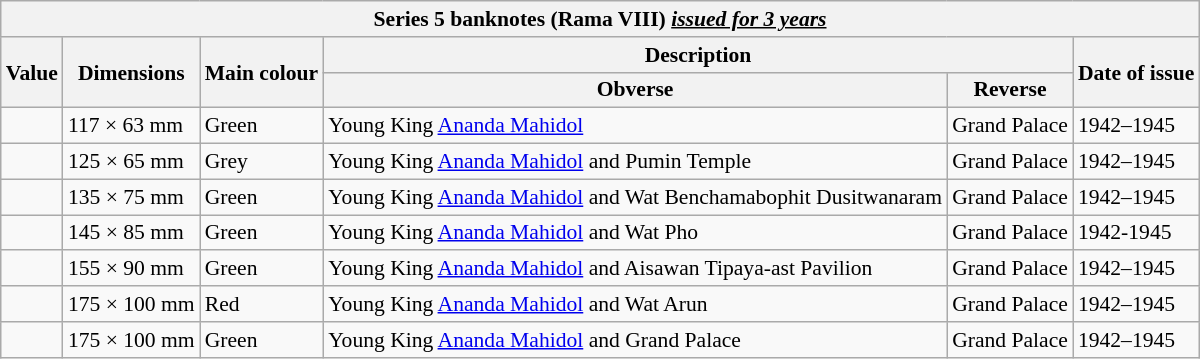<table class="wikitable" style="font-size: 90%" style="width:100%; text-align: center">
<tr>
<th colspan="8">Series 5 banknotes (Rama VIII) <em><u>issued for 3 years</u></em></th>
</tr>
<tr>
<th rowspan="2">Value</th>
<th rowspan="2">Dimensions</th>
<th rowspan="2">Main colour</th>
<th colspan="2">Description</th>
<th rowspan="2">Date of issue</th>
</tr>
<tr>
<th>Obverse</th>
<th>Reverse</th>
</tr>
<tr>
<td></td>
<td>117 × 63 mm</td>
<td>Green</td>
<td>Young King <a href='#'>Ananda Mahidol</a></td>
<td>Grand Palace</td>
<td>1942–1945</td>
</tr>
<tr>
<td></td>
<td>125 × 65 mm</td>
<td>Grey</td>
<td>Young King <a href='#'>Ananda Mahidol</a> and Pumin Temple</td>
<td>Grand Palace</td>
<td>1942–1945</td>
</tr>
<tr>
<td></td>
<td>135 × 75 mm</td>
<td>Green</td>
<td>Young King <a href='#'>Ananda Mahidol</a> and  Wat Benchamabophit Dusitwanaram</td>
<td>Grand Palace</td>
<td>1942–1945</td>
</tr>
<tr>
<td></td>
<td>145 × 85 mm</td>
<td>Green</td>
<td>Young King <a href='#'>Ananda Mahidol</a> and Wat Pho</td>
<td>Grand Palace</td>
<td>1942-1945</td>
</tr>
<tr>
<td></td>
<td>155 × 90 mm</td>
<td>Green</td>
<td>Young King <a href='#'>Ananda Mahidol</a> and Aisawan Tipaya-ast Pavilion</td>
<td>Grand Palace</td>
<td>1942–1945</td>
</tr>
<tr>
<td></td>
<td>175 × 100 mm</td>
<td>Red</td>
<td>Young King <a href='#'>Ananda Mahidol</a> and Wat Arun</td>
<td>Grand Palace</td>
<td>1942–1945</td>
</tr>
<tr>
<td></td>
<td>175 × 100 mm</td>
<td>Green</td>
<td>Young King <a href='#'>Ananda Mahidol</a> and Grand Palace</td>
<td>Grand Palace</td>
<td>1942–1945</td>
</tr>
</table>
